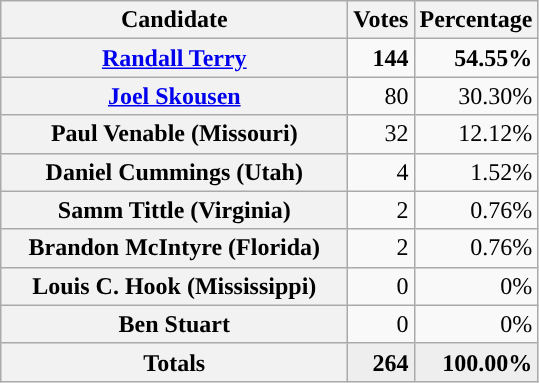<table class="wikitable plainrowheaders" style="text-align:right;" border="1">
<tr>
<th scope="col" style="width:14em;">Candidate</th>
<th scope="col">Votes</th>
<th scope="col">Percentage</th>
</tr>
<tr>
<th scope="row"><a href='#'>Randall Terry</a></th>
<td><strong>144</strong></td>
<td><strong>54.55%</strong></td>
</tr>
<tr>
<th scope="row"><a href='#'>Joel Skousen</a></th>
<td>80</td>
<td>30.30%</td>
</tr>
<tr>
<th scope="row">Paul Venable (Missouri)</th>
<td>32</td>
<td>12.12%</td>
</tr>
<tr>
<th scope="row">Daniel Cummings (Utah)</th>
<td>4</td>
<td>1.52%</td>
</tr>
<tr>
<th scope="row">Samm Tittle (Virginia)</th>
<td>2</td>
<td>0.76%</td>
</tr>
<tr>
<th scope="row">Brandon McIntyre (Florida)</th>
<td>2</td>
<td>0.76%</td>
</tr>
<tr>
<th scope="row">Louis C. Hook (Mississippi)</th>
<td>0</td>
<td>0%</td>
</tr>
<tr>
<th scope="row">Ben Stuart</th>
<td>0</td>
<td>0%</td>
</tr>
<tr style="background:#eee;">
<th scope="row"><strong>Totals</strong></th>
<td><strong>264</strong></td>
<td><strong>100.00%</strong></td>
</tr>
</table>
